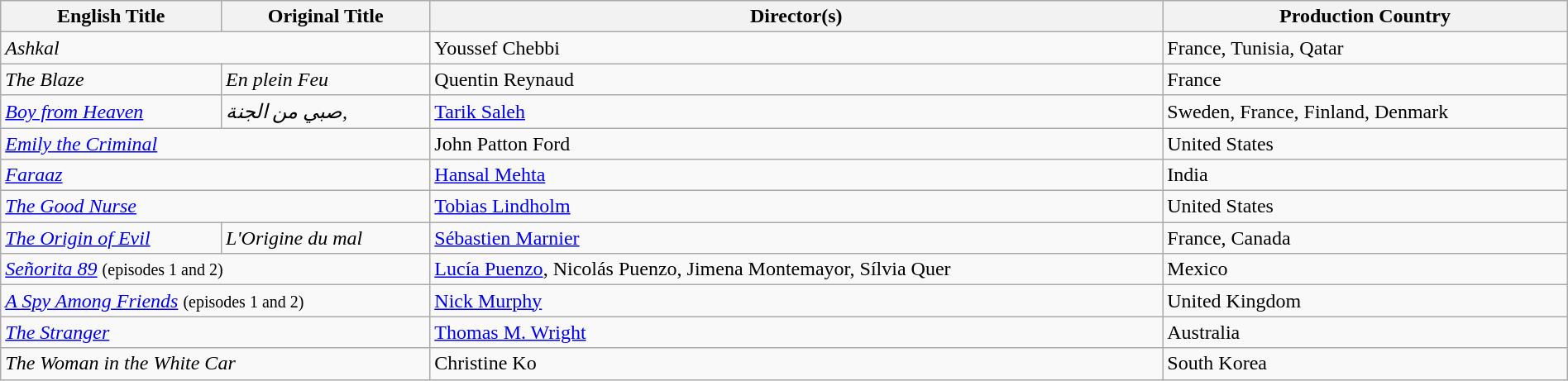<table class="sortable wikitable" style="width:100%; margin-bottom:4px">
<tr>
<th>English Title</th>
<th>Original Title</th>
<th>Director(s)</th>
<th>Production Country</th>
</tr>
<tr>
<td colspan="2"><em>Ashkal</em></td>
<td>Youssef Chebbi</td>
<td>France, Tunisia, Qatar</td>
</tr>
<tr>
<td><em>The Blaze</em></td>
<td><em>En plein Feu</em></td>
<td>Quentin Reynaud</td>
<td>France</td>
</tr>
<tr>
<td><em><a href='#'>Boy from Heaven</a></em></td>
<td><em>صبي من الجنة,</em></td>
<td><a href='#'>Tarik Saleh</a></td>
<td>Sweden, France, Finland, Denmark</td>
</tr>
<tr>
<td colspan="2"><em><a href='#'>Emily the Criminal</a></em></td>
<td>John Patton Ford</td>
<td>United States</td>
</tr>
<tr>
<td colspan="2"><em><a href='#'>Faraaz</a></em></td>
<td><a href='#'>Hansal Mehta</a></td>
<td>India</td>
</tr>
<tr>
<td colspan="2"><em><a href='#'>The Good Nurse</a></em></td>
<td><a href='#'>Tobias Lindholm</a></td>
<td>United States</td>
</tr>
<tr>
<td><em><a href='#'>The Origin of Evil</a></em></td>
<td><em>L'Origine du mal</em></td>
<td><a href='#'>Sébastien Marnier</a></td>
<td>France, Canada</td>
</tr>
<tr>
<td colspan="2"><em><a href='#'>Señorita 89</a></em> <small>(episodes 1 and 2)</small></td>
<td><a href='#'>Lucía Puenzo</a>, Nicolás Puenzo, Jimena Montemayor, Sílvia Quer</td>
<td>Mexico</td>
</tr>
<tr>
<td colspan="2"><em><a href='#'>A Spy Among Friends</a></em> <small>(episodes 1 and 2)</small></td>
<td><a href='#'>Nick Murphy</a></td>
<td>United Kingdom</td>
</tr>
<tr>
<td colspan="2"><em><a href='#'>The Stranger</a></em></td>
<td><a href='#'>Thomas M. Wright</a></td>
<td>Australia</td>
</tr>
<tr>
<td colspan="2"><em>The Woman in the White Car</em></td>
<td>Christine Ko</td>
<td>South Korea</td>
</tr>
</table>
